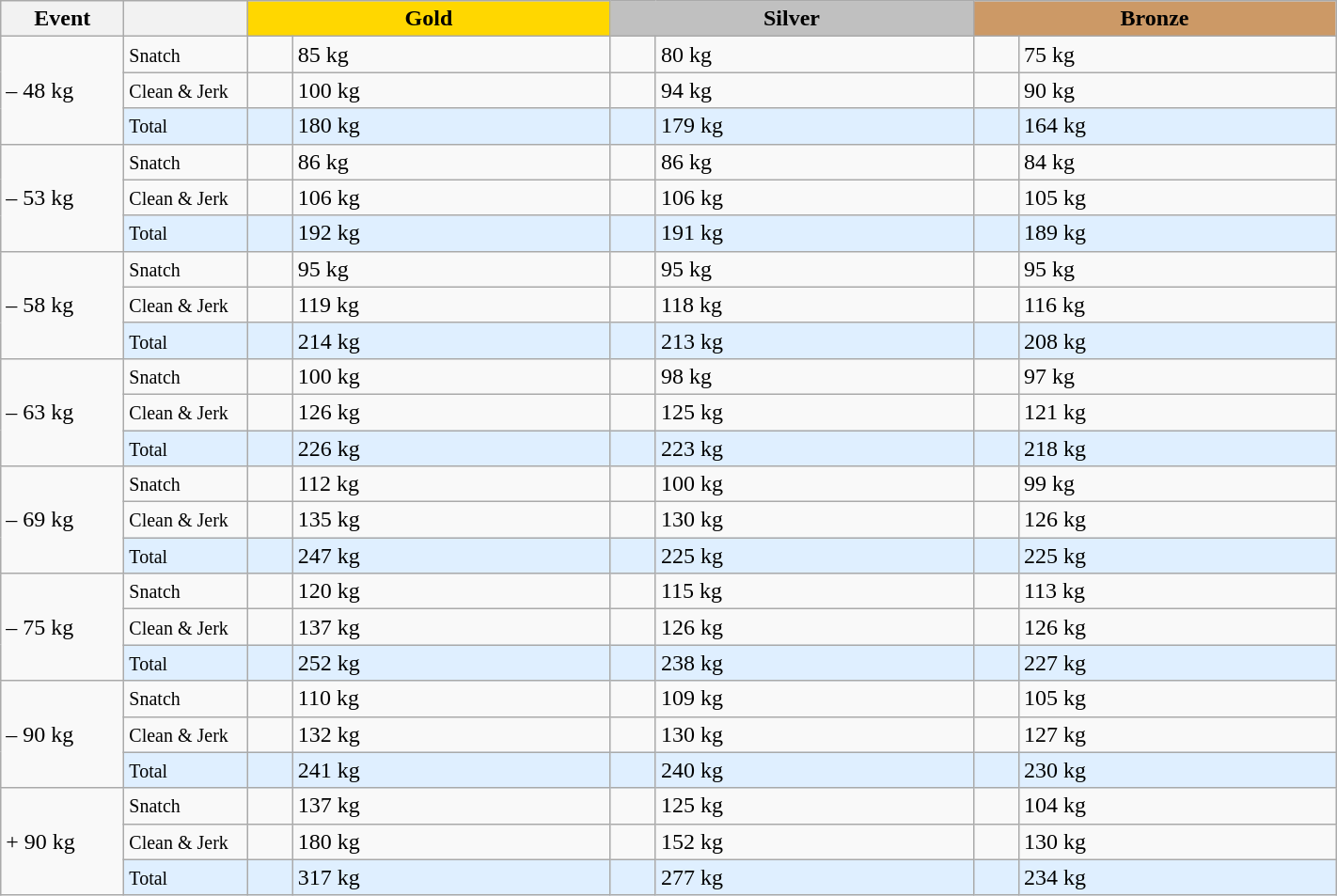<table class="wikitable">
<tr>
<th width=80>Event</th>
<th width=80></th>
<td bgcolor=gold align="center" colspan=2 width=250><strong>Gold</strong></td>
<td bgcolor=silver align="center" colspan=2 width=250><strong>Silver</strong></td>
<td bgcolor=#cc9966 colspan=2 align="center" width=250><strong>Bronze</strong></td>
</tr>
<tr>
<td rowspan=3>– 48 kg<br></td>
<td><small>Snatch</small></td>
<td></td>
<td>85 kg</td>
<td></td>
<td>80 kg</td>
<td></td>
<td>75 kg</td>
</tr>
<tr>
<td><small>Clean & Jerk</small></td>
<td></td>
<td>100 kg</td>
<td></td>
<td>94 kg</td>
<td></td>
<td>90 kg</td>
</tr>
<tr bgcolor=#dfefff>
<td><small>Total</small></td>
<td></td>
<td>180 kg</td>
<td></td>
<td>179 kg</td>
<td></td>
<td>164 kg</td>
</tr>
<tr>
<td rowspan=3>– 53 kg<br></td>
<td><small>Snatch</small></td>
<td></td>
<td>86 kg</td>
<td></td>
<td>86 kg</td>
<td></td>
<td>84 kg</td>
</tr>
<tr>
<td><small>Clean & Jerk</small></td>
<td></td>
<td>106 kg</td>
<td></td>
<td>106 kg</td>
<td></td>
<td>105 kg</td>
</tr>
<tr bgcolor=#dfefff>
<td><small>Total</small></td>
<td></td>
<td>192 kg</td>
<td></td>
<td>191 kg</td>
<td></td>
<td>189 kg</td>
</tr>
<tr>
<td rowspan=3>– 58 kg<br></td>
<td><small>Snatch</small></td>
<td></td>
<td>95 kg</td>
<td></td>
<td>95 kg</td>
<td></td>
<td>95 kg</td>
</tr>
<tr>
<td><small>Clean & Jerk</small></td>
<td></td>
<td>119 kg</td>
<td></td>
<td>118 kg</td>
<td></td>
<td>116 kg</td>
</tr>
<tr bgcolor=#dfefff>
<td><small>Total</small></td>
<td></td>
<td>214 kg</td>
<td></td>
<td>213 kg</td>
<td></td>
<td>208 kg</td>
</tr>
<tr>
<td rowspan=3>– 63 kg<br></td>
<td><small>Snatch</small></td>
<td></td>
<td>100 kg</td>
<td></td>
<td>98 kg</td>
<td></td>
<td>97 kg</td>
</tr>
<tr>
<td><small>Clean & Jerk</small></td>
<td></td>
<td>126 kg</td>
<td></td>
<td>125 kg</td>
<td></td>
<td>121 kg</td>
</tr>
<tr bgcolor=#dfefff>
<td><small>Total</small></td>
<td></td>
<td>226 kg</td>
<td></td>
<td>223 kg</td>
<td></td>
<td>218 kg</td>
</tr>
<tr>
<td rowspan=3>– 69 kg<br></td>
<td><small>Snatch</small></td>
<td></td>
<td>112 kg</td>
<td></td>
<td>100 kg</td>
<td></td>
<td>99 kg</td>
</tr>
<tr>
<td><small>Clean & Jerk</small></td>
<td></td>
<td>135 kg</td>
<td></td>
<td>130 kg</td>
<td></td>
<td>126 kg</td>
</tr>
<tr bgcolor=#dfefff>
<td><small>Total</small></td>
<td></td>
<td>247 kg</td>
<td></td>
<td>225 kg</td>
<td></td>
<td>225 kg</td>
</tr>
<tr>
<td rowspan=3>– 75 kg<br></td>
<td><small>Snatch</small></td>
<td></td>
<td>120 kg</td>
<td></td>
<td>115 kg</td>
<td></td>
<td>113 kg</td>
</tr>
<tr>
<td><small>Clean & Jerk</small></td>
<td></td>
<td>137 kg</td>
<td></td>
<td>126 kg</td>
<td></td>
<td>126 kg</td>
</tr>
<tr bgcolor=#dfefff>
<td><small>Total</small></td>
<td></td>
<td>252 kg</td>
<td></td>
<td>238 kg</td>
<td></td>
<td>227 kg</td>
</tr>
<tr>
<td rowspan=3>– 90 kg<br></td>
<td><small>Snatch</small></td>
<td></td>
<td>110 kg</td>
<td></td>
<td>109 kg</td>
<td></td>
<td>105 kg</td>
</tr>
<tr>
<td><small>Clean & Jerk</small></td>
<td></td>
<td>132 kg</td>
<td></td>
<td>130 kg</td>
<td></td>
<td>127 kg</td>
</tr>
<tr bgcolor=#dfefff>
<td><small>Total</small></td>
<td></td>
<td>241 kg</td>
<td></td>
<td>240 kg</td>
<td></td>
<td>230 kg</td>
</tr>
<tr>
<td rowspan=3>+ 90 kg<br></td>
<td><small>Snatch</small></td>
<td {{flagathlete></td>
<td>137 kg</td>
<td></td>
<td>125 kg</td>
<td></td>
<td>104 kg</td>
</tr>
<tr>
<td><small>Clean & Jerk</small></td>
<td {{flagathlete></td>
<td>180 kg</td>
<td></td>
<td>152 kg</td>
<td></td>
<td>130 kg</td>
</tr>
<tr bgcolor=#dfefff>
<td><small>Total</small></td>
<td {{flagathlete></td>
<td>317 kg</td>
<td></td>
<td>277 kg</td>
<td></td>
<td>234 kg</td>
</tr>
</table>
